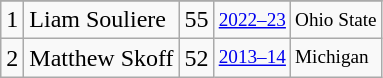<table class="wikitable">
<tr>
</tr>
<tr>
<td>1</td>
<td>Liam Souliere</td>
<td>55</td>
<td style="font-size:80%;"><a href='#'>2022–23</a></td>
<td style="font-size:80%;">Ohio State</td>
</tr>
<tr>
<td>2</td>
<td>Matthew Skoff</td>
<td>52</td>
<td style="font-size:80%;"><a href='#'>2013–14</a></td>
<td style="font-size:80%;">Michigan</td>
</tr>
</table>
